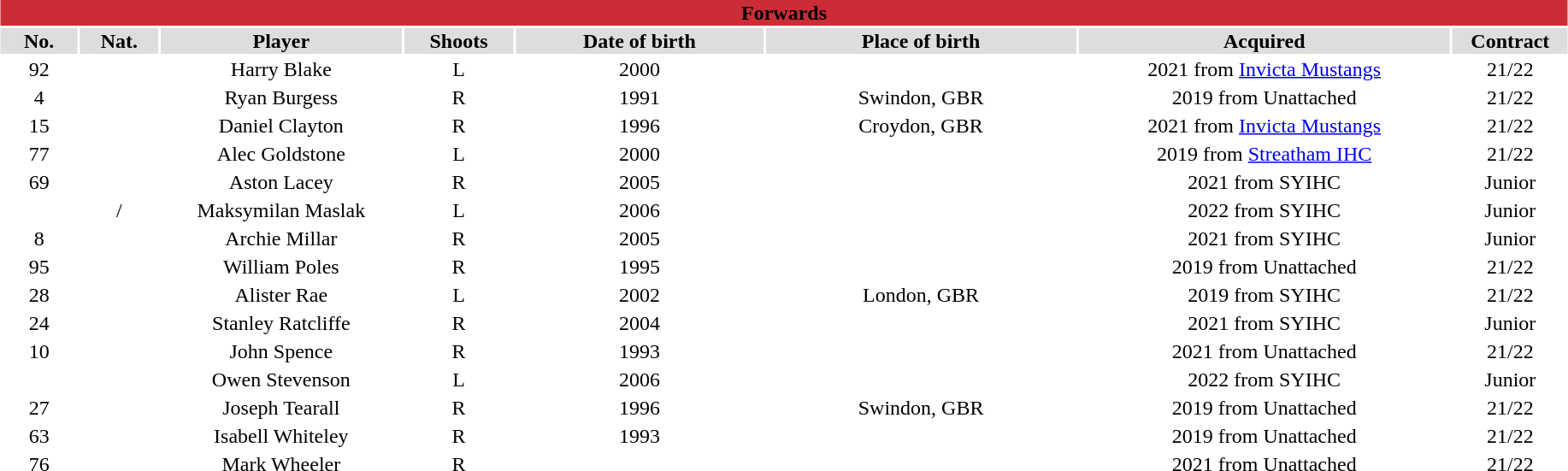<table class="toccolours" style="width:97%; clear:both; margin:1.5em auto; text-align:center;">
<tr>
<th colspan="11" style="background:#CB2C36; color:black;">Forwards</th>
</tr>
<tr style="background:#ddd;">
<th width="5%">No.</th>
<th width="5%">Nat.</th>
<th>Player</th>
<th width="7%">Shoots</th>
<th width="16%">Date of birth</th>
<th width="20%">Place of birth</th>
<th width="24%">Acquired</th>
<td><strong>Contract</strong></td>
</tr>
<tr>
<td>92</td>
<td></td>
<td>Harry Blake</td>
<td>L</td>
<td>2000</td>
<td></td>
<td>2021 from <a href='#'>Invicta Mustangs</a></td>
<td>21/22</td>
</tr>
<tr>
<td>4</td>
<td></td>
<td>Ryan Burgess</td>
<td>R</td>
<td>1991</td>
<td>Swindon, GBR</td>
<td>2019 from Unattached</td>
<td>21/22</td>
</tr>
<tr>
<td>15</td>
<td></td>
<td>Daniel Clayton</td>
<td>R</td>
<td>1996</td>
<td>Croydon, GBR</td>
<td>2021 from <a href='#'>Invicta Mustangs</a></td>
<td>21/22</td>
</tr>
<tr>
<td>77</td>
<td></td>
<td>Alec Goldstone</td>
<td>L</td>
<td>2000</td>
<td></td>
<td>2019 from <a href='#'>Streatham IHC</a></td>
<td>21/22</td>
</tr>
<tr>
<td>69</td>
<td></td>
<td>Aston Lacey</td>
<td>R</td>
<td>2005</td>
<td></td>
<td>2021 from SYIHC</td>
<td>Junior</td>
</tr>
<tr>
<td></td>
<td>/</td>
<td>Maksymilan Maslak</td>
<td>L</td>
<td>2006</td>
<td></td>
<td>2022 from SYIHC</td>
<td>Junior</td>
</tr>
<tr>
<td>8</td>
<td></td>
<td>Archie Millar</td>
<td>R</td>
<td>2005</td>
<td></td>
<td>2021 from SYIHC</td>
<td>Junior</td>
</tr>
<tr>
<td>95</td>
<td></td>
<td>William Poles</td>
<td>R</td>
<td>1995</td>
<td></td>
<td>2019 from Unattached</td>
<td>21/22</td>
</tr>
<tr>
<td>28</td>
<td></td>
<td>Alister Rae</td>
<td>L</td>
<td>2002</td>
<td>London, GBR</td>
<td>2019 from SYIHC</td>
<td>21/22</td>
</tr>
<tr>
<td>24</td>
<td></td>
<td>Stanley Ratcliffe</td>
<td>R</td>
<td>2004</td>
<td></td>
<td>2021 from SYIHC</td>
<td>Junior</td>
</tr>
<tr>
<td>10</td>
<td></td>
<td>John Spence</td>
<td>R</td>
<td>1993</td>
<td></td>
<td>2021 from Unattached</td>
<td>21/22</td>
</tr>
<tr>
<td></td>
<td></td>
<td>Owen Stevenson</td>
<td>L</td>
<td>2006</td>
<td></td>
<td>2022 from SYIHC</td>
<td>Junior</td>
</tr>
<tr>
<td>27</td>
<td></td>
<td>Joseph Tearall</td>
<td>R</td>
<td>1996</td>
<td>Swindon, GBR</td>
<td>2019 from Unattached</td>
<td>21/22</td>
</tr>
<tr>
<td>63</td>
<td></td>
<td>Isabell Whiteley</td>
<td>R</td>
<td>1993</td>
<td></td>
<td>2019 from Unattached</td>
<td>21/22</td>
</tr>
<tr>
<td>76</td>
<td></td>
<td>Mark Wheeler</td>
<td>R</td>
<td></td>
<td></td>
<td>2021 from Unattached</td>
<td>21/22</td>
</tr>
</table>
